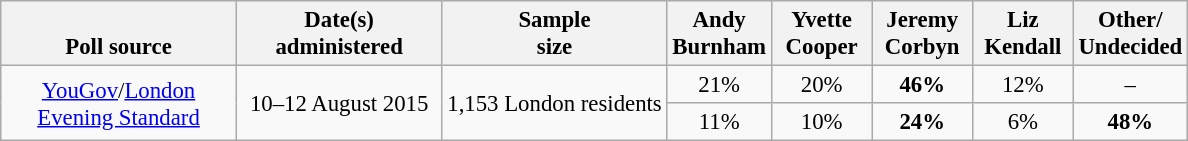<table class="wikitable" style="text-align:center; font-size:95%">
<tr valign= bottom>
<th style="width:150px;">Poll source</th>
<th style="width:130px;">Date(s)<br>administered</th>
<th class=small>Sample<br>size</th>
<th style="width:60px;">Andy<br>Burnham</th>
<th style="width:60px;">Yvette<br>Cooper</th>
<th style="width:60px;">Jeremy<br>Corbyn</th>
<th style="width:60px;">Liz<br>Kendall</th>
<th style="width:40px;">Other/<br>Undecided</th>
</tr>
<tr>
<td rowspan=2><a href='#'>YouGov</a>/<a href='#'>London Evening Standard</a></td>
<td rowspan="2" style="text-align:center;">10–12 August 2015</td>
<td rowspan="2" style="text-align:center;">1,153 London residents</td>
<td align=center>21%</td>
<td align=center>20%</td>
<td><strong>46%</strong></td>
<td align=center>12%</td>
<td align=center>–</td>
</tr>
<tr>
<td align=center>11%</td>
<td align=center>10%</td>
<td><strong>24%</strong></td>
<td align=center>6%</td>
<td><strong>48%</strong></td>
</tr>
</table>
